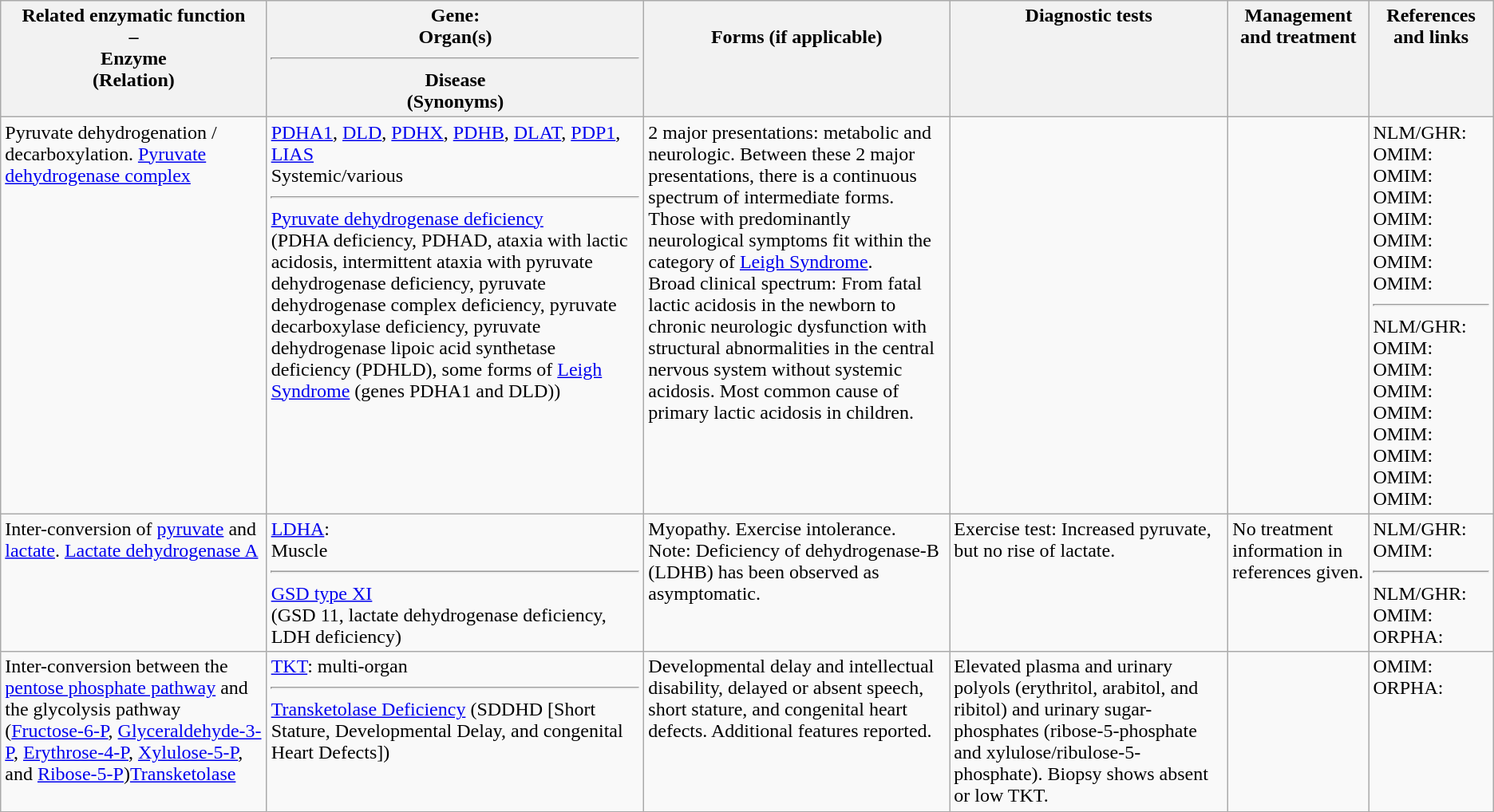<table class="wikitable">
<tr valign="top">
<th>Related enzymatic function <br>–<br> Enzyme <br> (Relation)</th>
<th>Gene: <br> Organ(s) <hr> Disease<br>(Synonyms)</th>
<th> <br> Forms (if applicable) <br> </th>
<th>Diagnostic tests</th>
<th>Management and treatment</th>
<th>References <br> and links</th>
</tr>
<tr valign="top">
<td>Pyruvate  dehydrogenation / decarboxylation.   <a href='#'>Pyruvate dehydrogenase complex</a></td>
<td><a href='#'>PDHA1</a>, <a href='#'>DLD</a>, <a href='#'>PDHX</a>, <a href='#'>PDHB</a>, <a href='#'>DLAT</a>, <a href='#'>PDP1</a>, <a href='#'>LIAS</a><br>Systemic/various<hr> <a href='#'>Pyruvate dehydrogenase deficiency</a> <br> (PDHA deficiency, PDHAD, ataxia with lactic acidosis, intermittent ataxia with pyruvate dehydrogenase deficiency, pyruvate dehydrogenase complex deficiency, pyruvate decarboxylase deficiency, pyruvate dehydrogenase lipoic acid synthetase deficiency (PDHLD), some forms of <a href='#'>Leigh Syndrome</a> (genes PDHA1 and DLD))</td>
<td>2 major presentations: metabolic and neurologic. Between these 2 major presentations, there is a continuous spectrum of intermediate forms. Those with predominantly neurological symptoms fit within the category of <a href='#'>Leigh Syndrome</a>.<br>Broad clinical spectrum: From fatal lactic acidosis in the newborn to chronic neurologic dysfunction with structural abnormalities in the central nervous system without systemic acidosis. Most common cause of primary lactic acidosis in children.</td>
<td></td>
<td></td>
<td>NLM/GHR: <br>OMIM: <br>OMIM: 
OMIM: 
OMIM: 
OMIM: 
OMIM: <br>OMIM:  <hr> NLM/GHR: <br>OMIM: 
OMIM: 
OMIM: 
OMIM: 
OMIM: <br>OMIM: <br>OMIM: <br>OMIM: </td>
</tr>
<tr valign="top">
<td>Inter-conversion of <a href='#'>pyruvate</a> and <a href='#'>lactate</a>.  <a href='#'>Lactate dehydrogenase A</a></td>
<td><a href='#'>LDHA</a>: <br> Muscle <hr>  <a href='#'>GSD type XI</a> <br> (GSD 11, lactate dehydrogenase deficiency, LDH deficiency)</td>
<td>Myopathy. Exercise intolerance.<br>Note: Deficiency of dehydrogenase-B (LDHB) has been observed as asymptomatic.</td>
<td>Exercise test: Increased pyruvate, but no rise of lactate.</td>
<td>No treatment information in references given.</td>
<td>NLM/GHR: <br>OMIM:  <hr> NLM/GHR: <br>OMIM: <br>ORPHA: </td>
</tr>
<tr valign="top">
<td>Inter-conversion between the <a href='#'>pentose phosphate pathway</a> and the glycolysis pathway (<a href='#'>Fructose-6-P</a>, <a href='#'>Glyceraldehyde-3-P</a>, <a href='#'>Erythrose-4-P</a>, <a href='#'>Xylulose-5-P</a>, and <a href='#'>Ribose-5-P</a>)<a href='#'>Transketolase</a></td>
<td><a href='#'>TKT</a>: multi-organ<hr><a href='#'>Transketolase Deficiency</a> (SDDHD [Short Stature, Developmental Delay, and congenital Heart Defects])</td>
<td>Developmental delay and intellectual disability, delayed or absent speech, short stature, and congenital heart defects. Additional features reported.</td>
<td>Elevated plasma and urinary polyols (erythritol, arabitol, and ribitol) and urinary sugar-phosphates (ribose-5-phosphate and xylulose/ribulose-5-phosphate). Biopsy shows absent or low TKT.</td>
<td></td>
<td>OMIM: <br>ORPHA: </td>
</tr>
</table>
